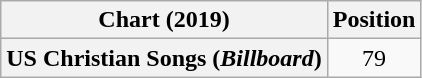<table class="wikitable sortable plainrowheaders" style="text-align:center">
<tr>
<th scope="col">Chart (2019)</th>
<th scope="col">Position</th>
</tr>
<tr>
<th scope="row">US Christian Songs (<em>Billboard</em>)</th>
<td>79</td>
</tr>
</table>
